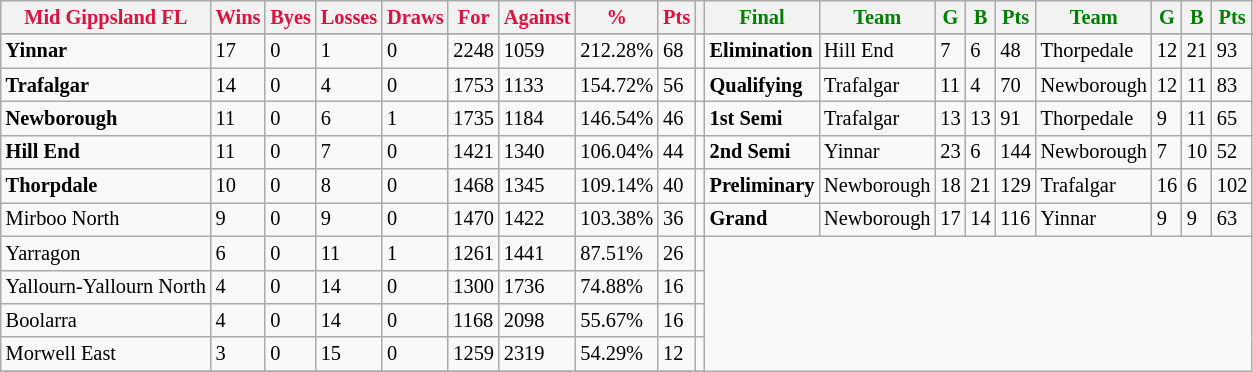<table style="font-size: 85%; text-align: left;" class="wikitable">
<tr>
<th style="color:crimson">Mid Gippsland FL</th>
<th style="color:crimson">Wins</th>
<th style="color:crimson">Byes</th>
<th style="color:crimson">Losses</th>
<th style="color:crimson">Draws</th>
<th style="color:crimson">For</th>
<th style="color:crimson">Against</th>
<th style="color:crimson">%</th>
<th style="color:crimson">Pts</th>
<th></th>
<th style="color:green">Final</th>
<th style="color:green">Team</th>
<th style="color:green">G</th>
<th style="color:green">B</th>
<th style="color:green">Pts</th>
<th style="color:green">Team</th>
<th style="color:green">G</th>
<th style="color:green">B</th>
<th style="color:green">Pts</th>
</tr>
<tr>
</tr>
<tr>
</tr>
<tr>
<td><strong>	Yinnar	</strong></td>
<td>17</td>
<td>0</td>
<td>1</td>
<td>0</td>
<td>2248</td>
<td>1059</td>
<td>212.28%</td>
<td>68</td>
<td></td>
<td><strong>Elimination</strong></td>
<td>Hill End</td>
<td>7</td>
<td>6</td>
<td>48</td>
<td>Thorpedale</td>
<td>12</td>
<td>21</td>
<td>93</td>
</tr>
<tr>
<td><strong>	Trafalgar	</strong></td>
<td>14</td>
<td>0</td>
<td>4</td>
<td>0</td>
<td>1753</td>
<td>1133</td>
<td>154.72%</td>
<td>56</td>
<td></td>
<td><strong>Qualifying</strong></td>
<td>Trafalgar</td>
<td>11</td>
<td>4</td>
<td>70</td>
<td>Newborough</td>
<td>12</td>
<td>11</td>
<td>83</td>
</tr>
<tr>
<td><strong>	Newborough	</strong></td>
<td>11</td>
<td>0</td>
<td>6</td>
<td>1</td>
<td>1735</td>
<td>1184</td>
<td>146.54%</td>
<td>46</td>
<td></td>
<td><strong>1st Semi</strong></td>
<td>Trafalgar</td>
<td>13</td>
<td>13</td>
<td>91</td>
<td>Thorpedale</td>
<td>9</td>
<td>11</td>
<td>65</td>
</tr>
<tr>
<td><strong>	Hill End	</strong></td>
<td>11</td>
<td>0</td>
<td>7</td>
<td>0</td>
<td>1421</td>
<td>1340</td>
<td>106.04%</td>
<td>44</td>
<td></td>
<td><strong>2nd Semi</strong></td>
<td>Yinnar</td>
<td>23</td>
<td>6</td>
<td>144</td>
<td>Newborough</td>
<td>7</td>
<td>10</td>
<td>52</td>
</tr>
<tr>
<td><strong>	Thorpdale	</strong></td>
<td>10</td>
<td>0</td>
<td>8</td>
<td>0</td>
<td>1468</td>
<td>1345</td>
<td>109.14%</td>
<td>40</td>
<td></td>
<td><strong>Preliminary</strong></td>
<td>Newborough</td>
<td>18</td>
<td>21</td>
<td>129</td>
<td>Trafalgar</td>
<td>16</td>
<td>6</td>
<td>102</td>
</tr>
<tr>
<td>Mirboo North</td>
<td>9</td>
<td>0</td>
<td>9</td>
<td>0</td>
<td>1470</td>
<td>1422</td>
<td>103.38%</td>
<td>36</td>
<td></td>
<td><strong>Grand</strong></td>
<td>Newborough</td>
<td>17</td>
<td>14</td>
<td>116</td>
<td>Yinnar</td>
<td>9</td>
<td>9</td>
<td>63</td>
</tr>
<tr>
<td>Yarragon</td>
<td>6</td>
<td>0</td>
<td>11</td>
<td>1</td>
<td>1261</td>
<td>1441</td>
<td>87.51%</td>
<td>26</td>
<td></td>
</tr>
<tr>
<td>Yallourn-Yallourn North</td>
<td>4</td>
<td>0</td>
<td>14</td>
<td>0</td>
<td>1300</td>
<td>1736</td>
<td>74.88%</td>
<td>16</td>
<td></td>
</tr>
<tr>
<td>Boolarra</td>
<td>4</td>
<td>0</td>
<td>14</td>
<td>0</td>
<td>1168</td>
<td>2098</td>
<td>55.67%</td>
<td>16</td>
<td></td>
</tr>
<tr>
<td>Morwell East</td>
<td>3</td>
<td>0</td>
<td>15</td>
<td>0</td>
<td>1259</td>
<td>2319</td>
<td>54.29%</td>
<td>12</td>
<td></td>
</tr>
<tr>
</tr>
</table>
